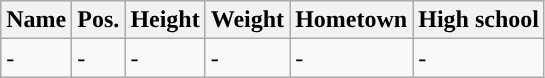<table class="wikitable sortable">
<tr>
<th style="text-align:center; ">Name</th>
<th style="text-align:center; ">Pos.</th>
<th style="text-align:center; ">Height</th>
<th style="text-align:center; ">Weight</th>
<th style="text-align:center; ">Hometown</th>
<th style="text-align:center; ">High school</th>
</tr>
<tr "align="center">
<td>-</td>
<td>-</td>
<td>-</td>
<td>-</td>
<td>-</td>
<td>-</td>
</tr>
</table>
